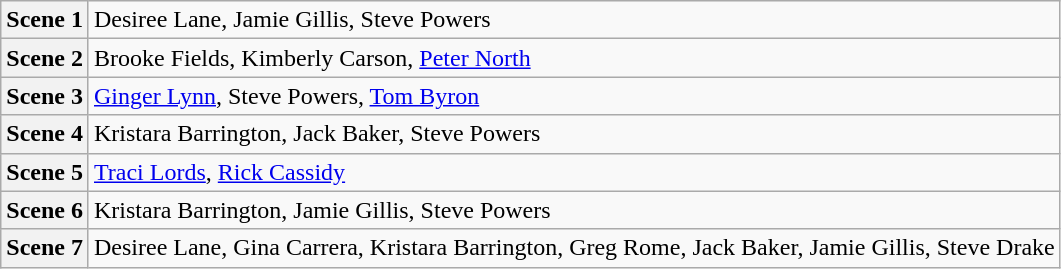<table class="wikitable">
<tr>
<th>Scene 1</th>
<td>Desiree Lane, Jamie Gillis, Steve Powers</td>
</tr>
<tr>
<th>Scene 2</th>
<td>Brooke Fields, Kimberly Carson, <a href='#'>Peter North</a></td>
</tr>
<tr>
<th>Scene 3</th>
<td><a href='#'>Ginger Lynn</a>, Steve Powers, <a href='#'>Tom Byron</a></td>
</tr>
<tr>
<th>Scene 4</th>
<td>Kristara Barrington, Jack Baker, Steve Powers</td>
</tr>
<tr>
<th>Scene 5</th>
<td><a href='#'>Traci Lords</a>, <a href='#'>Rick Cassidy</a></td>
</tr>
<tr>
<th>Scene 6</th>
<td>Kristara Barrington, Jamie Gillis, Steve Powers</td>
</tr>
<tr>
<th>Scene 7</th>
<td>Desiree Lane, Gina Carrera, Kristara Barrington, Greg Rome, Jack Baker, Jamie Gillis, Steve Drake</td>
</tr>
</table>
